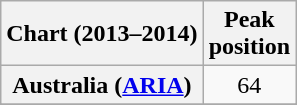<table class="wikitable sortable plainrowheaders">
<tr>
<th>Chart (2013–2014)</th>
<th>Peak<br>position</th>
</tr>
<tr>
<th scope="row">Australia (<a href='#'>ARIA</a>)</th>
<td align="center">64</td>
</tr>
<tr>
</tr>
<tr>
</tr>
<tr>
</tr>
<tr>
</tr>
<tr>
</tr>
<tr>
</tr>
</table>
